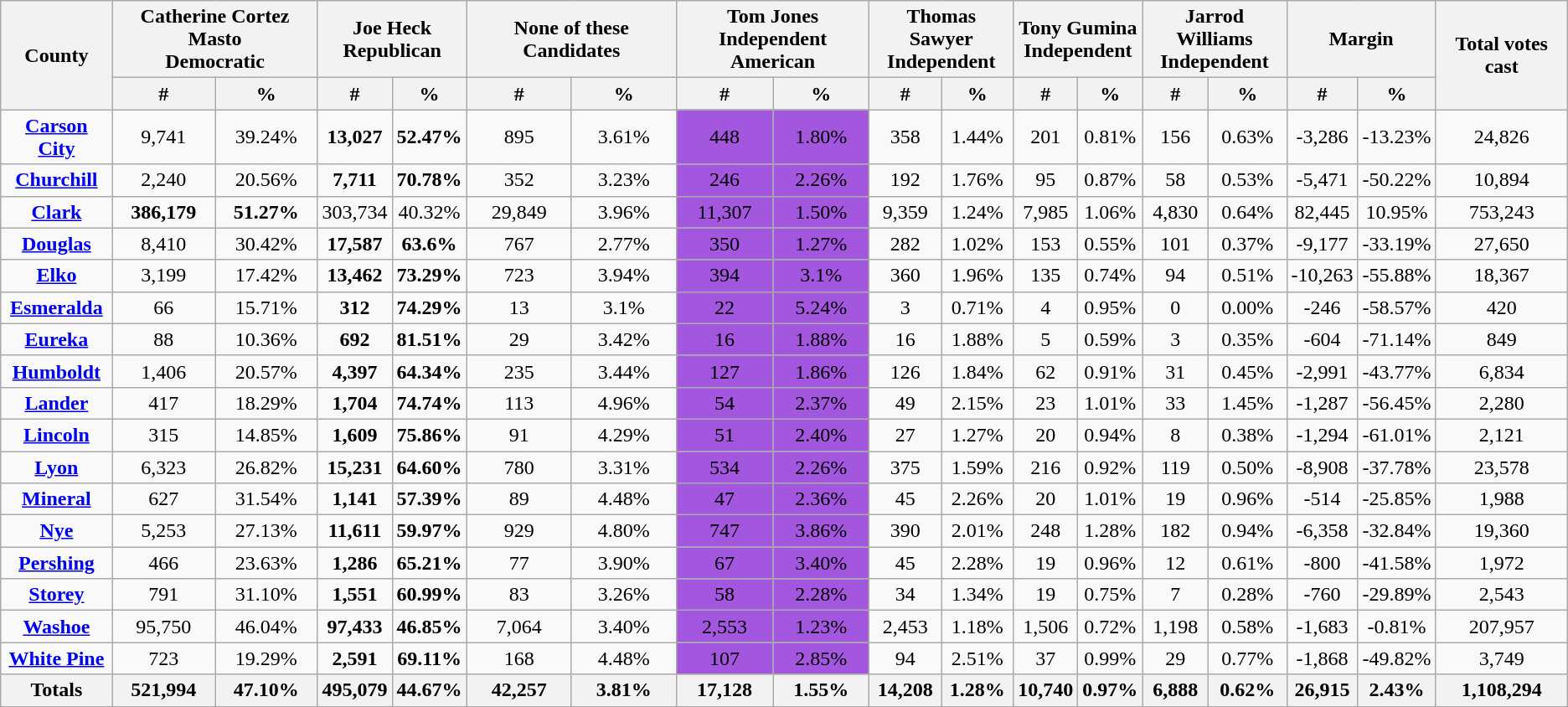<table class="wikitable sortable" style="text-align:center">
<tr>
<th rowspan="2" style="text-align:center;">County</th>
<th colspan="2" style="text-align:center;">Catherine Cortez Masto<br>Democratic</th>
<th colspan="2" style="text-align:center;">Joe Heck<br>Republican</th>
<th colspan="2" style="text-align:center;">None of these Candidates</th>
<th colspan="2" style="text-align:center;">Tom Jones<br>Independent American</th>
<th colspan="2" style="text-align:center;">Thomas Sawyer<br>Independent</th>
<th colspan="2" style="text-align:center;">Tony Gumina<br>Independent</th>
<th colspan="2" style="text-align:center;">Jarrod Williams<br>Independent</th>
<th colspan="2" style="text-align:center;">Margin</th>
<th rowspan="2" style="text-align:center;">Total votes cast</th>
</tr>
<tr>
<th style="text-align:center;" data-sort-type="number">#</th>
<th style="text-align:center;" data-sort-type="number">%</th>
<th style="text-align:center;" data-sort-type="number">#</th>
<th style="text-align:center;" data-sort-type="number">%</th>
<th style="text-align:center;" data-sort-type="number">#</th>
<th style="text-align:center;" data-sort-type="number">%</th>
<th style="text-align:center;" data-sort-type="number">#</th>
<th style="text-align:center;" data-sort-type="number">%</th>
<th style="text-align:center;" data-sort-type="number">#</th>
<th style="text-align:center;" data-sort-type="number">%</th>
<th style="text-align:center;" data-sort-type="number">#</th>
<th style="text-align:center;" data-sort-type="number">%</th>
<th style="text-align:center;" data-sort-type="number">#</th>
<th style="text-align:center;" data-sort-type="number">%</th>
<th style="text-align:center;" data-sort-type="number">#</th>
<th style="text-align:center;" data-sort-type="number">%</th>
</tr>
<tr>
<td><strong><a href='#'>Carson City</a></strong></td>
<td>9,741</td>
<td>39.24%</td>
<td><strong>13,027</strong></td>
<td><strong>52.47%</strong></td>
<td>895</td>
<td>3.61%</td>
<td style="background:#A356DE">448</td>
<td style="background:#A356DE">1.80%</td>
<td>358</td>
<td>1.44%</td>
<td>201</td>
<td>0.81%</td>
<td>156</td>
<td>0.63%</td>
<td>-3,286</td>
<td>-13.23%</td>
<td>24,826</td>
</tr>
<tr style="text-align:center;">
<td><strong><a href='#'>Churchill</a></strong></td>
<td>2,240</td>
<td>20.56%</td>
<td><strong>7,711</strong></td>
<td><strong>70.78%</strong></td>
<td>352</td>
<td>3.23%</td>
<td style="background:#A356DE">246</td>
<td style="background:#A356DE">2.26%</td>
<td>192</td>
<td>1.76%</td>
<td>95</td>
<td>0.87%</td>
<td>58</td>
<td>0.53%</td>
<td>-5,471</td>
<td>-50.22%</td>
<td>10,894</td>
</tr>
<tr style="text-align:center;">
<td><strong><a href='#'>Clark</a></strong></td>
<td><strong>386,179</strong></td>
<td><strong>51.27%</strong></td>
<td>303,734</td>
<td>40.32%</td>
<td>29,849</td>
<td>3.96%</td>
<td style="background:#A356DE">11,307</td>
<td style="background:#A356DE">1.50%</td>
<td>9,359</td>
<td>1.24%</td>
<td>7,985</td>
<td>1.06%</td>
<td>4,830</td>
<td>0.64%</td>
<td>82,445</td>
<td>10.95%</td>
<td>753,243</td>
</tr>
<tr style="text-align:center;">
<td><strong><a href='#'>Douglas</a></strong></td>
<td>8,410</td>
<td>30.42%</td>
<td><strong>17,587</strong></td>
<td><strong>63.6%</strong></td>
<td>767</td>
<td>2.77%</td>
<td style="background:#A356DE">350</td>
<td style="background:#A356DE">1.27%</td>
<td>282</td>
<td>1.02%</td>
<td>153</td>
<td>0.55%</td>
<td>101</td>
<td>0.37%</td>
<td>-9,177</td>
<td>-33.19%</td>
<td>27,650</td>
</tr>
<tr style="text-align:center;">
<td><strong><a href='#'>Elko</a></strong></td>
<td>3,199</td>
<td>17.42%</td>
<td><strong>13,462</strong></td>
<td><strong>73.29%</strong></td>
<td>723</td>
<td>3.94%</td>
<td style="background:#A356DE">394</td>
<td style="background:#A356DE">3.1%</td>
<td>360</td>
<td>1.96%</td>
<td>135</td>
<td>0.74%</td>
<td>94</td>
<td>0.51%</td>
<td>-10,263</td>
<td>-55.88%</td>
<td>18,367</td>
</tr>
<tr style="text-align:center;">
<td><strong><a href='#'>Esmeralda</a></strong></td>
<td>66</td>
<td>15.71%</td>
<td><strong>312</strong></td>
<td><strong>74.29%</strong></td>
<td>13</td>
<td>3.1%</td>
<td style="background:#A356DE">22</td>
<td style="background:#A356DE">5.24%</td>
<td>3</td>
<td>0.71%</td>
<td>4</td>
<td>0.95%</td>
<td>0</td>
<td>0.00%</td>
<td>-246</td>
<td>-58.57%</td>
<td>420</td>
</tr>
<tr style="text-align:center;">
<td><strong><a href='#'>Eureka</a></strong></td>
<td>88</td>
<td>10.36%</td>
<td><strong>692</strong></td>
<td><strong>81.51%</strong></td>
<td>29</td>
<td>3.42%</td>
<td style="background:#A356DE">16</td>
<td style="background:#A356DE">1.88%</td>
<td>16</td>
<td>1.88%</td>
<td>5</td>
<td>0.59%</td>
<td>3</td>
<td>0.35%</td>
<td>-604</td>
<td>-71.14%</td>
<td>849</td>
</tr>
<tr style="text-align:center;">
<td><strong><a href='#'>Humboldt</a></strong></td>
<td>1,406</td>
<td>20.57%</td>
<td><strong>4,397</strong></td>
<td><strong>64.34%</strong></td>
<td>235</td>
<td>3.44%</td>
<td style="background:#A356DE">127</td>
<td style="background:#A356DE">1.86%</td>
<td>126</td>
<td>1.84%</td>
<td>62</td>
<td>0.91%</td>
<td>31</td>
<td>0.45%</td>
<td>-2,991</td>
<td>-43.77%</td>
<td>6,834</td>
</tr>
<tr style="text-align:center;">
<td><strong><a href='#'>Lander</a></strong></td>
<td>417</td>
<td>18.29%</td>
<td><strong>1,704</strong></td>
<td><strong>74.74%</strong></td>
<td>113</td>
<td>4.96%</td>
<td style="background:#A356DE">54</td>
<td style="background:#A356DE">2.37%</td>
<td>49</td>
<td>2.15%</td>
<td>23</td>
<td>1.01%</td>
<td>33</td>
<td>1.45%</td>
<td>-1,287</td>
<td>-56.45%</td>
<td>2,280</td>
</tr>
<tr style="text-align:center;">
<td><strong><a href='#'>Lincoln</a></strong></td>
<td>315</td>
<td>14.85%</td>
<td><strong>1,609</strong></td>
<td><strong>75.86%</strong></td>
<td>91</td>
<td>4.29%</td>
<td style="background:#A356DE">51</td>
<td style="background:#A356DE">2.40%</td>
<td>27</td>
<td>1.27%</td>
<td>20</td>
<td>0.94%</td>
<td>8</td>
<td>0.38%</td>
<td>-1,294</td>
<td>-61.01%</td>
<td>2,121</td>
</tr>
<tr style="text-align:center;">
<td><strong><a href='#'>Lyon</a></strong></td>
<td>6,323</td>
<td>26.82%</td>
<td><strong>15,231</strong></td>
<td><strong>64.60%</strong></td>
<td>780</td>
<td>3.31%</td>
<td style="background:#A356DE">534</td>
<td style="background:#A356DE">2.26%</td>
<td>375</td>
<td>1.59%</td>
<td>216</td>
<td>0.92%</td>
<td>119</td>
<td>0.50%</td>
<td>-8,908</td>
<td>-37.78%</td>
<td>23,578</td>
</tr>
<tr style="text-align:center;">
<td><strong><a href='#'>Mineral</a></strong></td>
<td>627</td>
<td>31.54%</td>
<td><strong>1,141</strong></td>
<td><strong>57.39%</strong></td>
<td>89</td>
<td>4.48%</td>
<td style="background:#A356DE">47</td>
<td style="background:#A356DE">2.36%</td>
<td>45</td>
<td>2.26%</td>
<td>20</td>
<td>1.01%</td>
<td>19</td>
<td>0.96%</td>
<td>-514</td>
<td>-25.85%</td>
<td>1,988</td>
</tr>
<tr style="text-align:center;">
<td><strong><a href='#'>Nye</a></strong></td>
<td>5,253</td>
<td>27.13%</td>
<td><strong>11,611</strong></td>
<td><strong>59.97%</strong></td>
<td>929</td>
<td>4.80%</td>
<td style="background:#A356DE">747</td>
<td style="background:#A356DE">3.86%</td>
<td>390</td>
<td>2.01%</td>
<td>248</td>
<td>1.28%</td>
<td>182</td>
<td>0.94%</td>
<td>-6,358</td>
<td>-32.84%</td>
<td>19,360</td>
</tr>
<tr style="text-align:center;">
<td><strong><a href='#'>Pershing</a></strong></td>
<td>466</td>
<td>23.63%</td>
<td><strong>1,286</strong></td>
<td><strong>65.21%</strong></td>
<td>77</td>
<td>3.90%</td>
<td style="background:#A356DE">67</td>
<td style="background:#A356DE">3.40%</td>
<td>45</td>
<td>2.28%</td>
<td>19</td>
<td>0.96%</td>
<td>12</td>
<td>0.61%</td>
<td>-800</td>
<td>-41.58%</td>
<td>1,972</td>
</tr>
<tr style="text-align:center;">
<td><strong><a href='#'>Storey</a></strong></td>
<td>791</td>
<td>31.10%</td>
<td><strong>1,551</strong></td>
<td><strong>60.99%</strong></td>
<td>83</td>
<td>3.26%</td>
<td style="background:#A356DE">58</td>
<td style="background:#A356DE">2.28%</td>
<td>34</td>
<td>1.34%</td>
<td>19</td>
<td>0.75%</td>
<td>7</td>
<td>0.28%</td>
<td>-760</td>
<td>-29.89%</td>
<td>2,543</td>
</tr>
<tr style="text-align:center;">
<td><strong><a href='#'>Washoe</a></strong></td>
<td>95,750</td>
<td>46.04%</td>
<td><strong>97,433</strong></td>
<td><strong>46.85%</strong></td>
<td>7,064</td>
<td>3.40%</td>
<td style="background:#A356DE">2,553</td>
<td style="background:#A356DE">1.23%</td>
<td>2,453</td>
<td>1.18%</td>
<td>1,506</td>
<td>0.72%</td>
<td>1,198</td>
<td>0.58%</td>
<td>-1,683</td>
<td>-0.81%</td>
<td>207,957</td>
</tr>
<tr style="text-align:center;">
<td><strong><a href='#'>White Pine</a></strong></td>
<td>723</td>
<td>19.29%</td>
<td><strong>2,591</strong></td>
<td><strong>69.11%</strong></td>
<td>168</td>
<td>4.48%</td>
<td style="background:#A356DE">107</td>
<td style="background:#A356DE">2.85%</td>
<td>94</td>
<td>2.51%</td>
<td>37</td>
<td>0.99%</td>
<td>29</td>
<td>0.77%</td>
<td>-1,868</td>
<td>-49.82%</td>
<td>3,749</td>
</tr>
<tr style="text-align:center;">
<th>Totals</th>
<th>521,994</th>
<th>47.10%</th>
<th>495,079</th>
<th>44.67%</th>
<th>42,257</th>
<th>3.81%</th>
<th>17,128</th>
<th>1.55%</th>
<th>14,208</th>
<th>1.28%</th>
<th>10,740</th>
<th>0.97%</th>
<th>6,888</th>
<th>0.62%</th>
<th>26,915</th>
<th>2.43%</th>
<th>1,108,294</th>
</tr>
</table>
